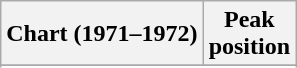<table class="wikitable sortable plainrowheaders" style="text-align:center">
<tr>
<th scope="col">Chart (1971–1972)</th>
<th scope="col">Peak<br>position</th>
</tr>
<tr>
</tr>
<tr>
</tr>
</table>
